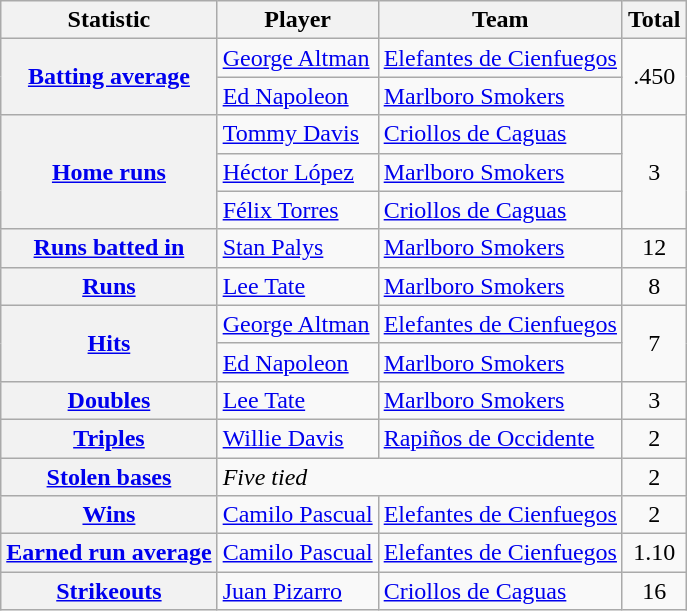<table class="wikitable plainrowheaders">
<tr>
<th scope="col">Statistic</th>
<th scope="col">Player</th>
<th scope="col">Team</th>
<th scope="col">Total</th>
</tr>
<tr>
<th scope="row" rowspan=2><strong><a href='#'>Batting average</a></strong></th>
<td> <a href='#'>George Altman</a></td>
<td> <a href='#'>Elefantes de Cienfuegos</a></td>
<td align=center rowspan=2>.450</td>
</tr>
<tr>
<td> <a href='#'>Ed Napoleon</a></td>
<td> <a href='#'>Marlboro Smokers</a></td>
</tr>
<tr>
<th scope="row" rowspan=3><strong><a href='#'>Home runs</a></strong></th>
<td> <a href='#'>Tommy Davis</a></td>
<td> <a href='#'>Criollos de Caguas</a></td>
<td align=center rowspan=3>3</td>
</tr>
<tr>
<td> <a href='#'>Héctor López</a></td>
<td> <a href='#'>Marlboro Smokers</a></td>
</tr>
<tr>
<td> <a href='#'>Félix Torres</a></td>
<td> <a href='#'>Criollos de Caguas</a></td>
</tr>
<tr>
<th scope="row"><strong><a href='#'>Runs batted in</a></strong></th>
<td> <a href='#'>Stan Palys</a></td>
<td> <a href='#'>Marlboro Smokers</a></td>
<td align=center>12</td>
</tr>
<tr>
<th scope="row"><strong><a href='#'>Runs</a></strong></th>
<td> <a href='#'>Lee Tate</a></td>
<td> <a href='#'>Marlboro Smokers</a></td>
<td align=center>8</td>
</tr>
<tr>
<th scope="row" rowspan=2><strong><a href='#'>Hits</a></strong></th>
<td> <a href='#'>George Altman</a></td>
<td> <a href='#'>Elefantes de Cienfuegos</a></td>
<td align=center rowspan=2>7</td>
</tr>
<tr>
<td> <a href='#'>Ed Napoleon</a></td>
<td> <a href='#'>Marlboro Smokers</a></td>
</tr>
<tr>
<th scope="row"><strong><a href='#'>Doubles</a></strong></th>
<td> <a href='#'>Lee Tate</a></td>
<td> <a href='#'>Marlboro Smokers</a></td>
<td align=center>3</td>
</tr>
<tr>
<th scope="row"><strong><a href='#'>Triples</a></strong></th>
<td> <a href='#'>Willie Davis</a></td>
<td> <a href='#'>Rapiños de Occidente</a></td>
<td align=center>2</td>
</tr>
<tr>
<th scope="row"><strong><a href='#'>Stolen bases</a></strong></th>
<td colspan=2><em>Five tied</em></td>
<td align=center>2</td>
</tr>
<tr>
<th scope="row"><strong><a href='#'>Wins</a></strong></th>
<td> <a href='#'>Camilo Pascual</a></td>
<td> <a href='#'>Elefantes de Cienfuegos</a></td>
<td align=center>2</td>
</tr>
<tr>
<th scope="row"><strong><a href='#'>Earned run average</a></strong></th>
<td> <a href='#'>Camilo Pascual</a></td>
<td> <a href='#'>Elefantes de Cienfuegos</a></td>
<td align=center>1.10</td>
</tr>
<tr>
<th scope="row"><strong><a href='#'>Strikeouts</a></strong></th>
<td> <a href='#'>Juan Pizarro</a></td>
<td> <a href='#'>Criollos de Caguas</a></td>
<td align=center>16</td>
</tr>
</table>
